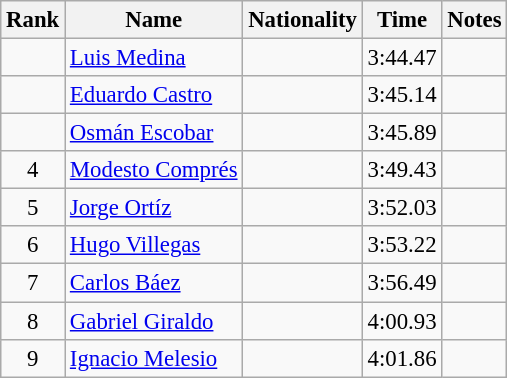<table class="wikitable sortable" style="text-align:center;font-size:95%">
<tr>
<th>Rank</th>
<th>Name</th>
<th>Nationality</th>
<th>Time</th>
<th>Notes</th>
</tr>
<tr>
<td></td>
<td align=left><a href='#'>Luis Medina</a></td>
<td align=left></td>
<td>3:44.47</td>
<td></td>
</tr>
<tr>
<td></td>
<td align=left><a href='#'>Eduardo Castro</a></td>
<td align=left></td>
<td>3:45.14</td>
<td></td>
</tr>
<tr>
<td></td>
<td align=left><a href='#'>Osmán Escobar</a></td>
<td align=left></td>
<td>3:45.89</td>
<td></td>
</tr>
<tr>
<td>4</td>
<td align=left><a href='#'>Modesto Comprés</a></td>
<td align=left></td>
<td>3:49.43</td>
<td></td>
</tr>
<tr>
<td>5</td>
<td align=left><a href='#'>Jorge Ortíz</a></td>
<td align=left></td>
<td>3:52.03</td>
<td></td>
</tr>
<tr>
<td>6</td>
<td align=left><a href='#'>Hugo Villegas</a></td>
<td align=left></td>
<td>3:53.22</td>
<td></td>
</tr>
<tr>
<td>7</td>
<td align=left><a href='#'>Carlos Báez</a></td>
<td align=left></td>
<td>3:56.49</td>
<td></td>
</tr>
<tr>
<td>8</td>
<td align=left><a href='#'>Gabriel Giraldo</a></td>
<td align=left></td>
<td>4:00.93</td>
<td></td>
</tr>
<tr>
<td>9</td>
<td align=left><a href='#'>Ignacio Melesio</a></td>
<td align=left></td>
<td>4:01.86</td>
<td></td>
</tr>
</table>
